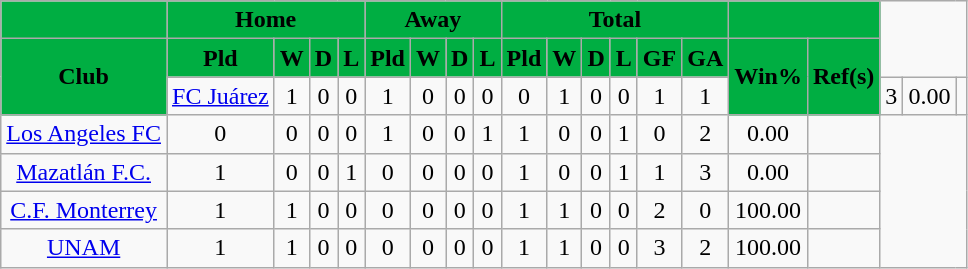<table class="wikitable plainrowheaders sortable" style="text-align:center">
<tr>
<th style="background-color:#00AE42; color:#000000"></th>
<th style="background-color:#00AE42; color:#000000" colspan="4">Home</th>
<th style="background-color:#00AE42; color:#000000" colspan="4">Away</th>
<th style="background-color:#00AE42; color:#000000" colspan="6">Total</th>
<th style="background-color:#00AE42; color:#000000" colspan="2"></th>
</tr>
<tr>
<th style="background-color:#00AE42; color:#000000" rowspan="2">Club</th>
<th style="background-color:#00AE42; color:#000000">Pld</th>
<th style="background-color:#00AE42; color:#000000">W</th>
<th style="background-color:#00AE42; color:#000000">D</th>
<th style="background-color:#00AE42; color:#000000">L</th>
<th style="background-color:#00AE42; color:#000000">Pld</th>
<th style="background-color:#00AE42; color:#000000">W</th>
<th style="background-color:#00AE42; color:#000000">D</th>
<th style="background-color:#00AE42; color:#000000">L</th>
<th style="background-color:#00AE42; color:#000000">Pld</th>
<th style="background-color:#00AE42; color:#000000">W</th>
<th style="background-color:#00AE42; color:#000000">D</th>
<th style="background-color:#00AE42; color:#000000">L</th>
<th style="background-color:#00AE42; color:#000000">GF</th>
<th style="background-color:#00AE42; color:#000000">GA</th>
<th style="background-color:#00AE42; color:#000000" rowspan="2">Win%</th>
<th style="background-color:#00AE42; color:#000000" class="unsortable" rowspan="2">Ref(s)</th>
</tr>
<tr>
<td><a href='#'>FC Juárez</a></td>
<td>1</td>
<td>0</td>
<td>0</td>
<td>1</td>
<td>0</td>
<td>0</td>
<td>0</td>
<td>0</td>
<td>1</td>
<td>0</td>
<td>0</td>
<td>1</td>
<td>1</td>
<td>3</td>
<td>0.00</td>
<td></td>
</tr>
<tr>
<td><a href='#'>Los Angeles FC</a></td>
<td>0</td>
<td>0</td>
<td>0</td>
<td>0</td>
<td>1</td>
<td>0</td>
<td>0</td>
<td>1</td>
<td>1</td>
<td>0</td>
<td>0</td>
<td>1</td>
<td>0</td>
<td>2</td>
<td>0.00</td>
<td></td>
</tr>
<tr>
<td><a href='#'>Mazatlán F.C.</a></td>
<td>1</td>
<td>0</td>
<td>0</td>
<td>1</td>
<td>0</td>
<td>0</td>
<td>0</td>
<td>0</td>
<td>1</td>
<td>0</td>
<td>0</td>
<td>1</td>
<td>1</td>
<td>3</td>
<td>0.00</td>
<td></td>
</tr>
<tr>
<td><a href='#'>C.F. Monterrey</a></td>
<td>1</td>
<td>1</td>
<td>0</td>
<td>0</td>
<td>0</td>
<td>0</td>
<td>0</td>
<td>0</td>
<td>1</td>
<td>1</td>
<td>0</td>
<td>0</td>
<td>2</td>
<td>0</td>
<td>100.00</td>
<td></td>
</tr>
<tr>
<td><a href='#'>UNAM</a></td>
<td>1</td>
<td>1</td>
<td>0</td>
<td>0</td>
<td>0</td>
<td>0</td>
<td>0</td>
<td>0</td>
<td>1</td>
<td>1</td>
<td>0</td>
<td>0</td>
<td>3</td>
<td>2</td>
<td>100.00</td>
<td></td>
</tr>
</table>
